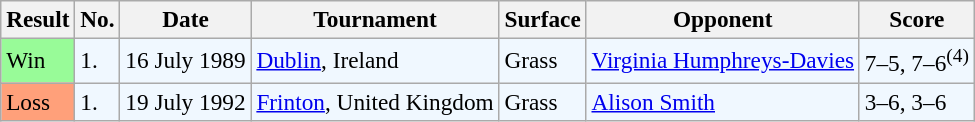<table class="sortable wikitable" style=font-size:97%>
<tr>
<th>Result</th>
<th>No.</th>
<th>Date</th>
<th>Tournament</th>
<th>Surface</th>
<th>Opponent</th>
<th>Score</th>
</tr>
<tr style="background:#f0f8ff;">
<td style="background:#98fb98;">Win</td>
<td>1.</td>
<td>16 July 1989</td>
<td><a href='#'>Dublin</a>, Ireland</td>
<td>Grass</td>
<td> <a href='#'>Virginia Humphreys-Davies</a></td>
<td>7–5, 7–6<sup>(4)</sup></td>
</tr>
<tr style="background:#f0f8ff;">
<td style="background:#ffa07a;">Loss</td>
<td>1.</td>
<td>19 July 1992</td>
<td><a href='#'>Frinton</a>, United Kingdom</td>
<td>Grass</td>
<td> <a href='#'>Alison Smith</a></td>
<td>3–6, 3–6</td>
</tr>
</table>
